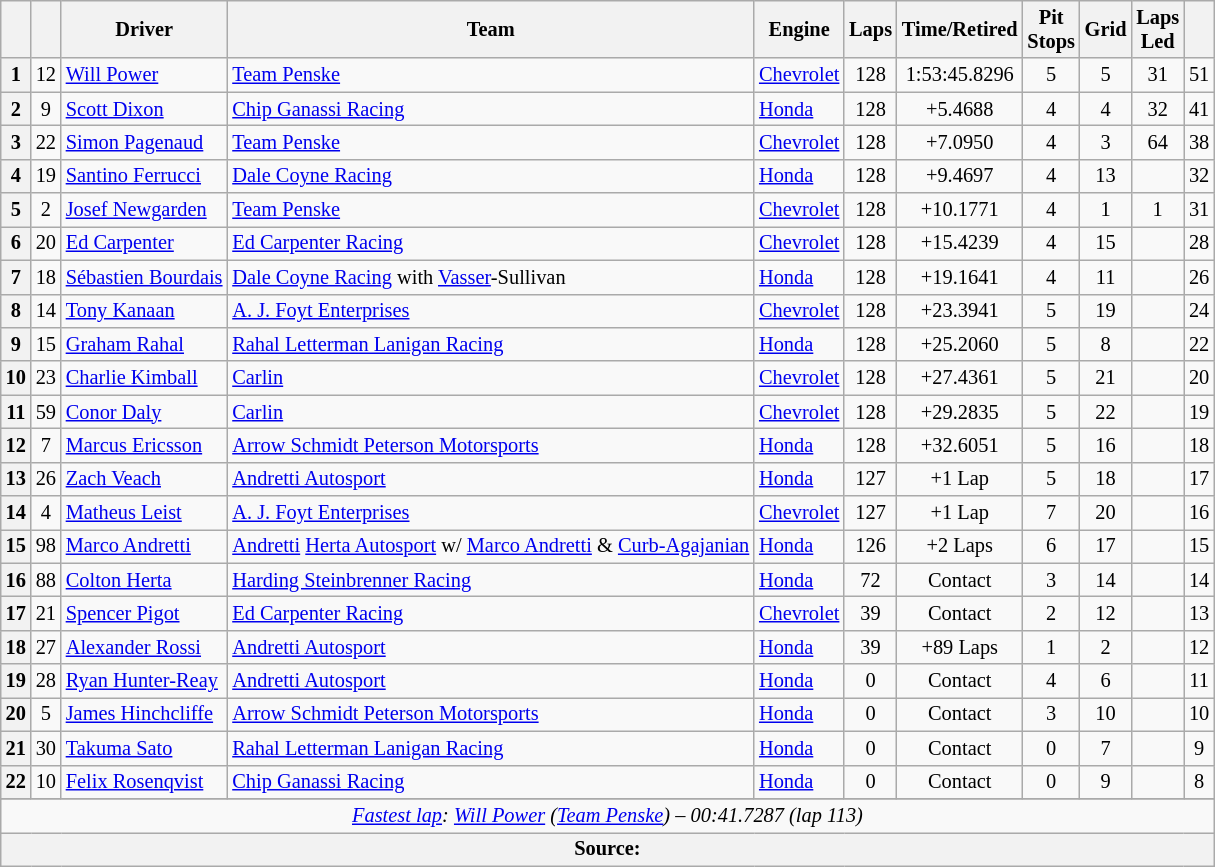<table class="wikitable sortable" style="font-size:85%;">
<tr>
<th scope="col"></th>
<th scope="col"></th>
<th scope="col">Driver</th>
<th scope="col">Team</th>
<th scope="col">Engine</th>
<th class="unsortable" scope="col">Laps</th>
<th class="unsortable" scope="col">Time/Retired</th>
<th scope="col">Pit<br>Stops</th>
<th scope="col">Grid</th>
<th scope="col">Laps<br>Led</th>
<th scope="col"></th>
</tr>
<tr>
<th>1</th>
<td align="center">12</td>
<td> <a href='#'>Will Power</a> <strong></strong></td>
<td><a href='#'>Team Penske</a></td>
<td><a href='#'>Chevrolet</a></td>
<td align="center">128</td>
<td align="center">1:53:45.8296</td>
<td align="center">5</td>
<td align="center">5</td>
<td align="center">31</td>
<td align="center">51</td>
</tr>
<tr>
<th>2</th>
<td align="center">9</td>
<td> <a href='#'>Scott Dixon</a> <strong></strong></td>
<td><a href='#'>Chip Ganassi Racing</a></td>
<td><a href='#'>Honda</a></td>
<td align="center">128</td>
<td align="center">+5.4688</td>
<td align="center">4</td>
<td align="center">4</td>
<td align="center">32</td>
<td align="center">41</td>
</tr>
<tr>
<th>3</th>
<td align="center">22</td>
<td> <a href='#'>Simon Pagenaud</a></td>
<td><a href='#'>Team Penske</a></td>
<td><a href='#'>Chevrolet</a></td>
<td align="center">128</td>
<td align="center">+7.0950</td>
<td align="center">4</td>
<td align="center">3</td>
<td align="center">64</td>
<td align="center">38</td>
</tr>
<tr>
<th>4</th>
<td align="center">19</td>
<td> <a href='#'>Santino Ferrucci</a> <strong></strong></td>
<td><a href='#'>Dale Coyne Racing</a></td>
<td><a href='#'>Honda</a></td>
<td align="center">128</td>
<td align="center">+9.4697</td>
<td align="center">4</td>
<td align="center">13</td>
<td align="center"></td>
<td align="center">32</td>
</tr>
<tr>
<th>5</th>
<td align="center">2</td>
<td> <a href='#'>Josef Newgarden</a></td>
<td><a href='#'>Team Penske</a></td>
<td><a href='#'>Chevrolet</a></td>
<td align="center">128</td>
<td align="center">+10.1771</td>
<td align="center">4</td>
<td align="center">1</td>
<td align="center">1</td>
<td align="center">31</td>
</tr>
<tr>
<th>6</th>
<td align="center">20</td>
<td> <a href='#'>Ed Carpenter</a></td>
<td><a href='#'>Ed Carpenter Racing</a></td>
<td><a href='#'>Chevrolet</a></td>
<td align="center">128</td>
<td align="center">+15.4239</td>
<td align="center">4</td>
<td align="center">15</td>
<td align="center"></td>
<td align="center">28</td>
</tr>
<tr>
<th>7</th>
<td align="center">18</td>
<td> <a href='#'>Sébastien Bourdais</a></td>
<td><a href='#'>Dale Coyne Racing</a> with <a href='#'>Vasser</a>-Sullivan</td>
<td><a href='#'>Honda</a></td>
<td align="center">128</td>
<td align="center">+19.1641</td>
<td align="center">4</td>
<td align="center">11</td>
<td align="center"></td>
<td align="center">26</td>
</tr>
<tr>
<th>8</th>
<td align="center">14</td>
<td> <a href='#'>Tony Kanaan</a></td>
<td><a href='#'>A. J. Foyt Enterprises</a></td>
<td><a href='#'>Chevrolet</a></td>
<td align="center">128</td>
<td align="center">+23.3941</td>
<td align="center">5</td>
<td align="center">19</td>
<td align="center"></td>
<td align="center">24</td>
</tr>
<tr>
<th>9</th>
<td align="center">15</td>
<td> <a href='#'>Graham Rahal</a> <strong></strong></td>
<td><a href='#'>Rahal Letterman Lanigan Racing</a></td>
<td><a href='#'>Honda</a></td>
<td align="center">128</td>
<td align="center">+25.2060</td>
<td align="center">5</td>
<td align="center">8</td>
<td align="center"></td>
<td align="center">22</td>
</tr>
<tr>
<th>10</th>
<td align="center">23</td>
<td> <a href='#'>Charlie Kimball</a></td>
<td><a href='#'>Carlin</a></td>
<td><a href='#'>Chevrolet</a></td>
<td align="center">128</td>
<td align="center">+27.4361</td>
<td align="center">5</td>
<td align="center">21</td>
<td align="center"></td>
<td align="center">20</td>
</tr>
<tr>
<th>11</th>
<td align="center">59</td>
<td> <a href='#'>Conor Daly</a></td>
<td><a href='#'>Carlin</a></td>
<td><a href='#'>Chevrolet</a></td>
<td align="center">128</td>
<td align="center">+29.2835</td>
<td align="center">5</td>
<td align="center">22</td>
<td align="center"></td>
<td align="center">19</td>
</tr>
<tr>
<th>12</th>
<td align="center">7</td>
<td> <a href='#'>Marcus Ericsson</a> <strong></strong></td>
<td><a href='#'>Arrow Schmidt Peterson Motorsports</a></td>
<td><a href='#'>Honda</a></td>
<td align="center">128</td>
<td align="center">+32.6051</td>
<td align="center">5</td>
<td align="center">16</td>
<td align="center"></td>
<td align="center">18</td>
</tr>
<tr>
<th>13</th>
<td align="center">26</td>
<td> <a href='#'>Zach Veach</a></td>
<td><a href='#'>Andretti Autosport</a></td>
<td><a href='#'>Honda</a></td>
<td align="center">127</td>
<td align="center">+1 Lap</td>
<td align="center">5</td>
<td align="center">18</td>
<td align="center"></td>
<td align="center">17</td>
</tr>
<tr>
<th>14</th>
<td align="center">4</td>
<td> <a href='#'>Matheus Leist</a></td>
<td><a href='#'>A. J. Foyt Enterprises</a></td>
<td><a href='#'>Chevrolet</a></td>
<td align="center">127</td>
<td align="center">+1 Lap</td>
<td align="center">7</td>
<td align="center">20</td>
<td align="center"></td>
<td align="center">16</td>
</tr>
<tr>
<th>15</th>
<td align="center">98</td>
<td> <a href='#'>Marco Andretti</a></td>
<td><a href='#'>Andretti</a> <a href='#'>Herta Autosport</a> w/ <a href='#'>Marco Andretti</a> & <a href='#'>Curb-Agajanian</a></td>
<td><a href='#'>Honda</a></td>
<td align="center">126</td>
<td align="center">+2 Laps</td>
<td align="center">6</td>
<td align="center">17</td>
<td align="center"></td>
<td align="center">15</td>
</tr>
<tr>
<th>16</th>
<td align="center">88</td>
<td> <a href='#'>Colton Herta</a> <strong></strong></td>
<td><a href='#'>Harding Steinbrenner Racing</a></td>
<td><a href='#'>Honda</a></td>
<td align="center">72</td>
<td align="center">Contact</td>
<td align="center">3</td>
<td align="center">14</td>
<td align="center"></td>
<td align="center">14</td>
</tr>
<tr>
<th>17</th>
<td align="center">21</td>
<td> <a href='#'>Spencer Pigot</a></td>
<td><a href='#'>Ed Carpenter Racing</a></td>
<td><a href='#'>Chevrolet</a></td>
<td align="center">39</td>
<td align="center">Contact</td>
<td align="center">2</td>
<td align="center">12</td>
<td align="center"></td>
<td align="center">13</td>
</tr>
<tr>
<th>18</th>
<td align="center">27</td>
<td> <a href='#'>Alexander Rossi</a> <strong></strong></td>
<td><a href='#'>Andretti Autosport</a></td>
<td><a href='#'>Honda</a></td>
<td align="center">39</td>
<td align="center">+89 Laps</td>
<td align="center">1</td>
<td align="center">2</td>
<td align="center"></td>
<td align="center">12</td>
</tr>
<tr>
<th>19</th>
<td align="center">28</td>
<td> <a href='#'>Ryan Hunter-Reay</a> <strong></strong></td>
<td><a href='#'>Andretti Autosport</a></td>
<td><a href='#'>Honda</a></td>
<td align="center">0</td>
<td align="center">Contact</td>
<td align="center">4</td>
<td align="center">6</td>
<td align="center"></td>
<td align="center">11</td>
</tr>
<tr>
<th>20</th>
<td align="center">5</td>
<td> <a href='#'>James Hinchcliffe</a></td>
<td><a href='#'>Arrow Schmidt Peterson Motorsports</a></td>
<td><a href='#'>Honda</a></td>
<td align="center">0</td>
<td align="center">Contact</td>
<td align="center">3</td>
<td align="center">10</td>
<td align="center"></td>
<td align="center">10</td>
</tr>
<tr>
<th>21</th>
<td align="center">30</td>
<td> <a href='#'>Takuma Sato</a></td>
<td><a href='#'>Rahal Letterman Lanigan Racing</a></td>
<td><a href='#'>Honda</a></td>
<td align="center">0</td>
<td align="center">Contact</td>
<td align="center">0</td>
<td align="center">7</td>
<td align="center"></td>
<td align="center">9</td>
</tr>
<tr>
<th>22</th>
<td align="center">10</td>
<td> <a href='#'>Felix Rosenqvist</a> <strong></strong></td>
<td><a href='#'>Chip Ganassi Racing</a></td>
<td><a href='#'>Honda</a></td>
<td align="center">0</td>
<td align="center">Contact</td>
<td align="center">0</td>
<td align="center">9</td>
<td align="center"></td>
<td align="center">8</td>
</tr>
<tr>
</tr>
<tr class="sortbottom">
<td colspan="11" style="text-align:center"><em><a href='#'>Fastest lap</a>:  <a href='#'>Will Power</a> (<a href='#'>Team Penske</a>) – 00:41.7287 (lap 113)</em></td>
</tr>
<tr class="sortbottom">
<th colspan="11">Source:</th>
</tr>
</table>
